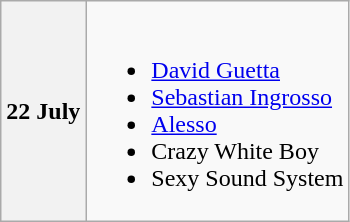<table class="wikitable">
<tr>
<th>22 July</th>
<td><br><ul><li><a href='#'>David Guetta</a></li><li><a href='#'>Sebastian Ingrosso</a></li><li><a href='#'>Alesso</a></li><li>Crazy White Boy</li><li>Sexy Sound System</li></ul></td>
</tr>
</table>
